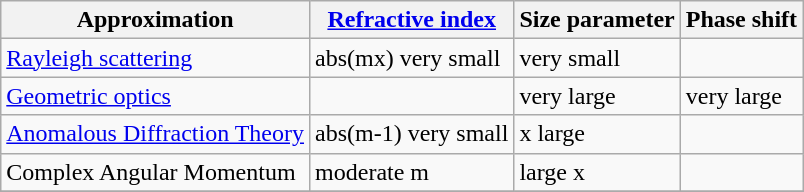<table class="wikitable">
<tr>
<th>Approximation</th>
<th><a href='#'>Refractive index</a></th>
<th>Size parameter</th>
<th>Phase shift</th>
</tr>
<tr>
<td><a href='#'>Rayleigh scattering</a></td>
<td>abs(mx) very small</td>
<td>very small</td>
<td></td>
</tr>
<tr>
<td><a href='#'>Geometric optics</a></td>
<td></td>
<td>very large</td>
<td>very large</td>
</tr>
<tr>
<td><a href='#'>Anomalous Diffraction Theory</a></td>
<td>abs(m-1) very small</td>
<td>x large</td>
<td></td>
</tr>
<tr>
<td>Complex Angular Momentum</td>
<td>moderate m</td>
<td>large x</td>
<td></td>
</tr>
<tr>
</tr>
</table>
